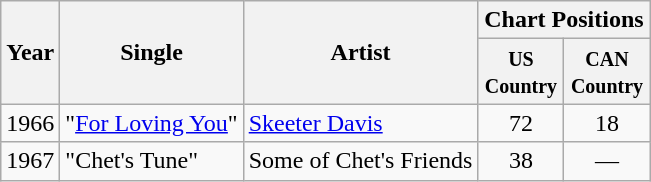<table class="wikitable">
<tr>
<th rowspan="2">Year</th>
<th rowspan="2">Single</th>
<th rowspan="2">Artist</th>
<th colspan="2">Chart Positions</th>
</tr>
<tr>
<th width="50"><small>US Country</small></th>
<th width="50"><small>CAN Country</small></th>
</tr>
<tr>
<td>1966</td>
<td>"<a href='#'>For Loving You</a>"</td>
<td><a href='#'>Skeeter Davis</a></td>
<td align=center>72</td>
<td align=center>18</td>
</tr>
<tr>
<td>1967</td>
<td>"Chet's Tune"</td>
<td>Some of Chet's Friends</td>
<td align=center>38</td>
<td align=center>—</td>
</tr>
</table>
